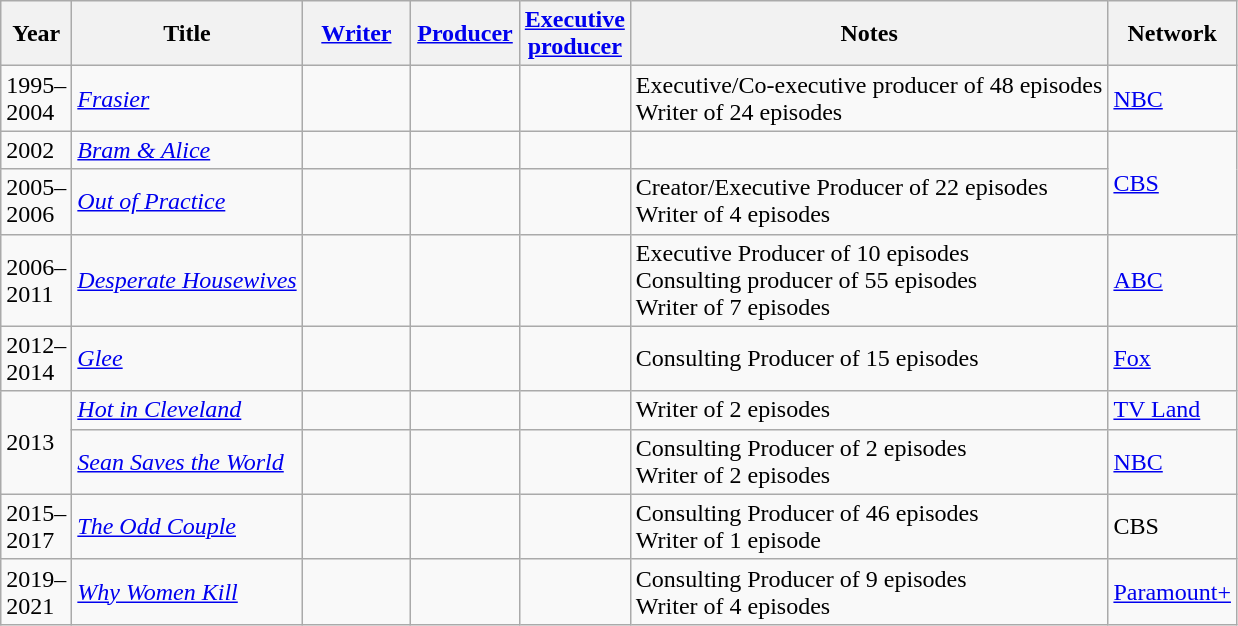<table class="wikitable">
<tr>
<th ! width="33">Year</th>
<th>Title</th>
<th width=65><a href='#'>Writer</a></th>
<th width=65><a href='#'>Producer</a></th>
<th width=65><a href='#'>Executive producer</a></th>
<th>Notes</th>
<th>Network</th>
</tr>
<tr>
<td>1995–2004</td>
<td><em><a href='#'>Frasier</a></em></td>
<td></td>
<td></td>
<td></td>
<td>Executive/Co-executive producer of 48 episodes <br> Writer of 24 episodes</td>
<td><a href='#'>NBC</a></td>
</tr>
<tr>
<td>2002</td>
<td><em><a href='#'>Bram & Alice</a></em></td>
<td></td>
<td></td>
<td></td>
<td></td>
<td rowspan="2"><a href='#'>CBS</a></td>
</tr>
<tr>
<td>2005–2006</td>
<td><em><a href='#'>Out of Practice</a></em></td>
<td></td>
<td></td>
<td></td>
<td>Creator/Executive Producer of 22 episodes<br>Writer of 4 episodes</td>
</tr>
<tr>
<td>2006–2011</td>
<td><em><a href='#'>Desperate Housewives</a></em></td>
<td></td>
<td></td>
<td></td>
<td>Executive Producer of 10 episodes<br> Consulting producer of 55 episodes<br>Writer of 7 episodes</td>
<td><a href='#'>ABC</a></td>
</tr>
<tr>
<td>2012–2014</td>
<td><em><a href='#'>Glee</a></em></td>
<td></td>
<td></td>
<td></td>
<td>Consulting Producer of 15 episodes</td>
<td><a href='#'>Fox</a></td>
</tr>
<tr>
<td rowspan="2">2013</td>
<td><em><a href='#'>Hot in Cleveland</a></em></td>
<td></td>
<td></td>
<td></td>
<td>Writer of 2 episodes</td>
<td><a href='#'>TV Land</a></td>
</tr>
<tr>
<td><em><a href='#'>Sean Saves the World</a></em></td>
<td></td>
<td></td>
<td></td>
<td>Consulting Producer of 2 episodes<br>Writer of 2 episodes</td>
<td><a href='#'>NBC</a></td>
</tr>
<tr>
<td>2015–2017</td>
<td><em><a href='#'>The Odd Couple</a></em></td>
<td></td>
<td></td>
<td></td>
<td>Consulting Producer of 46 episodes<br>Writer of 1 episode</td>
<td>CBS</td>
</tr>
<tr>
<td>2019–2021</td>
<td><em><a href='#'>Why Women Kill</a></em></td>
<td></td>
<td></td>
<td></td>
<td>Consulting Producer of 9 episodes<br>Writer of 4 episodes</td>
<td><a href='#'>Paramount+</a></td>
</tr>
</table>
